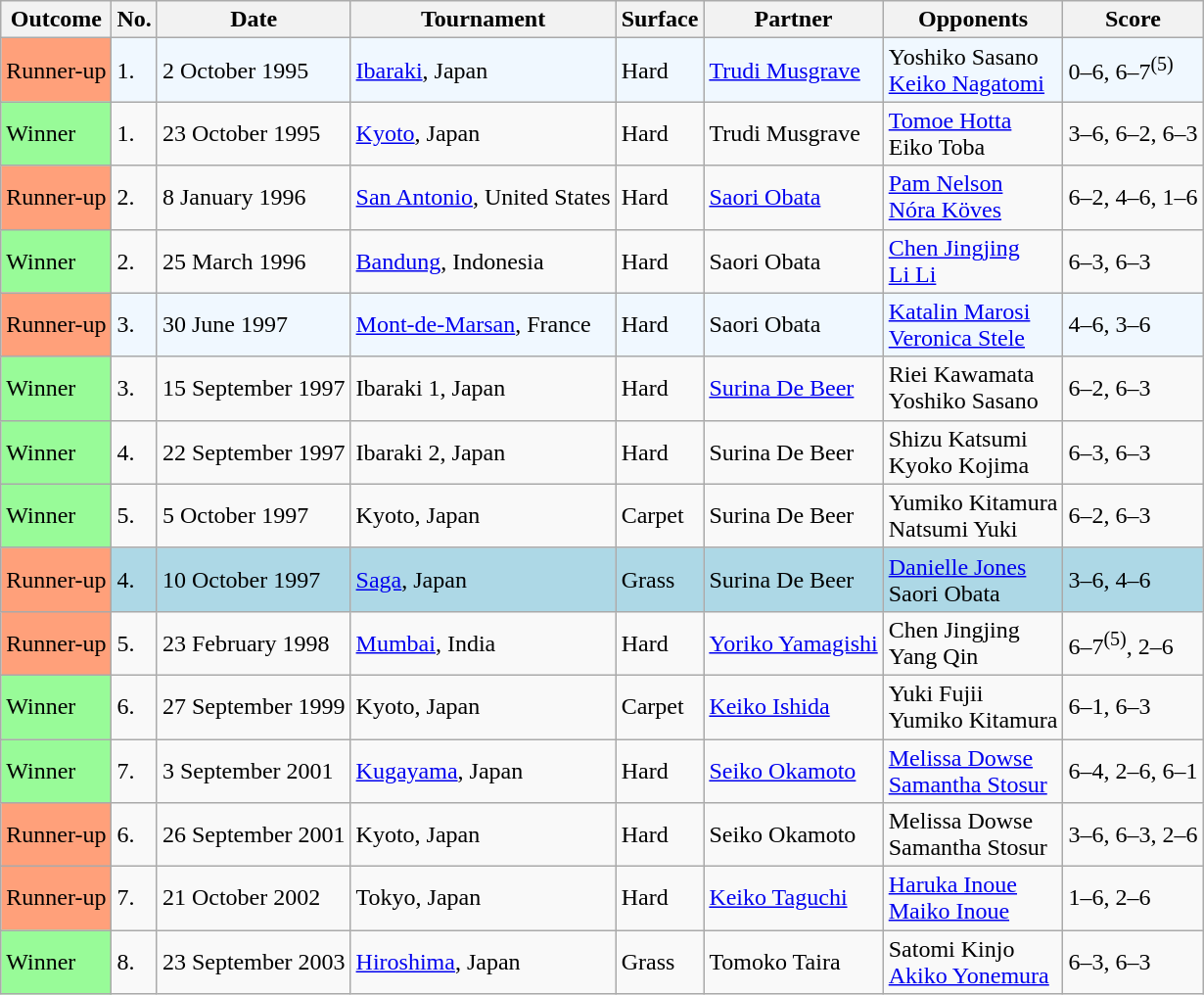<table class="sortable wikitable">
<tr>
<th>Outcome</th>
<th>No.</th>
<th>Date</th>
<th>Tournament</th>
<th>Surface</th>
<th>Partner</th>
<th>Opponents</th>
<th class="unsortable">Score</th>
</tr>
<tr style="background:#f0f8ff;">
<td style="background:#ffa07a;">Runner-up</td>
<td>1.</td>
<td>2 October 1995</td>
<td><a href='#'>Ibaraki</a>, Japan</td>
<td>Hard</td>
<td> <a href='#'>Trudi Musgrave</a></td>
<td> Yoshiko Sasano <br>  <a href='#'>Keiko Nagatomi</a></td>
<td>0–6, 6–7<sup>(5)</sup></td>
</tr>
<tr>
<td bgcolor="98FB98">Winner</td>
<td>1.</td>
<td>23 October 1995</td>
<td><a href='#'>Kyoto</a>, Japan</td>
<td>Hard</td>
<td> Trudi Musgrave</td>
<td> <a href='#'>Tomoe Hotta</a> <br>  Eiko Toba</td>
<td>3–6, 6–2, 6–3</td>
</tr>
<tr>
<td style="background:#ffa07a;">Runner-up</td>
<td>2.</td>
<td>8 January 1996</td>
<td><a href='#'>San Antonio</a>, United States</td>
<td>Hard</td>
<td> <a href='#'>Saori Obata</a></td>
<td> <a href='#'>Pam Nelson</a> <br>  <a href='#'>Nóra Köves</a></td>
<td>6–2, 4–6, 1–6</td>
</tr>
<tr>
<td bgcolor="98FB98">Winner</td>
<td>2.</td>
<td>25 March 1996</td>
<td><a href='#'>Bandung</a>, Indonesia</td>
<td>Hard</td>
<td> Saori Obata</td>
<td> <a href='#'>Chen Jingjing</a> <br>  <a href='#'>Li Li</a></td>
<td>6–3, 6–3</td>
</tr>
<tr style="background:#f0f8ff;">
<td style="background:#ffa07a;">Runner-up</td>
<td>3.</td>
<td>30 June 1997</td>
<td><a href='#'>Mont-de-Marsan</a>, France</td>
<td>Hard</td>
<td> Saori Obata</td>
<td> <a href='#'>Katalin Marosi</a> <br>  <a href='#'>Veronica Stele</a></td>
<td>4–6, 3–6</td>
</tr>
<tr>
<td bgcolor=98FB98>Winner</td>
<td>3.</td>
<td>15 September 1997</td>
<td>Ibaraki 1, Japan</td>
<td>Hard</td>
<td> <a href='#'>Surina De Beer</a></td>
<td> Riei Kawamata <br>  Yoshiko Sasano</td>
<td>6–2, 6–3</td>
</tr>
<tr>
<td bgcolor=98FB98>Winner</td>
<td>4.</td>
<td>22 September 1997</td>
<td>Ibaraki 2, Japan</td>
<td>Hard</td>
<td> Surina De Beer</td>
<td> Shizu Katsumi <br>  Kyoko Kojima</td>
<td>6–3, 6–3</td>
</tr>
<tr>
<td bgcolor=98FB98>Winner</td>
<td>5.</td>
<td>5 October 1997</td>
<td>Kyoto, Japan</td>
<td>Carpet</td>
<td> Surina De Beer</td>
<td> Yumiko Kitamura <br>  Natsumi Yuki</td>
<td>6–2, 6–3</td>
</tr>
<tr style="background:lightblue;">
<td style="background:#ffa07a;">Runner-up</td>
<td>4.</td>
<td>10 October 1997</td>
<td><a href='#'>Saga</a>, Japan</td>
<td>Grass</td>
<td> Surina De Beer</td>
<td> <a href='#'>Danielle Jones</a> <br>  Saori Obata</td>
<td>3–6, 4–6</td>
</tr>
<tr>
<td bgcolor=FFA07A>Runner-up</td>
<td>5.</td>
<td>23 February 1998</td>
<td><a href='#'>Mumbai</a>, India</td>
<td>Hard</td>
<td> <a href='#'>Yoriko Yamagishi</a></td>
<td> Chen Jingjing <br>  Yang Qin</td>
<td>6–7<sup>(5)</sup>, 2–6</td>
</tr>
<tr>
<td style="background:#98FB98;">Winner</td>
<td>6.</td>
<td>27 September 1999</td>
<td>Kyoto, Japan</td>
<td>Carpet</td>
<td> <a href='#'>Keiko Ishida</a></td>
<td> Yuki Fujii <br>  Yumiko Kitamura</td>
<td>6–1, 6–3</td>
</tr>
<tr>
<td bgcolor=98FB98>Winner</td>
<td>7.</td>
<td>3 September 2001</td>
<td><a href='#'>Kugayama</a>, Japan</td>
<td>Hard</td>
<td> <a href='#'>Seiko Okamoto</a></td>
<td> <a href='#'>Melissa Dowse</a> <br>  <a href='#'>Samantha Stosur</a></td>
<td>6–4, 2–6, 6–1</td>
</tr>
<tr>
<td bgcolor=FFA07A>Runner-up</td>
<td>6.</td>
<td>26 September 2001</td>
<td>Kyoto, Japan</td>
<td>Hard</td>
<td> Seiko Okamoto</td>
<td> Melissa Dowse <br>  Samantha Stosur</td>
<td>3–6, 6–3, 2–6</td>
</tr>
<tr>
<td bgcolor=FFA07A>Runner-up</td>
<td>7.</td>
<td>21 October 2002</td>
<td>Tokyo, Japan</td>
<td>Hard</td>
<td> <a href='#'>Keiko Taguchi</a></td>
<td> <a href='#'>Haruka Inoue</a> <br>  <a href='#'>Maiko Inoue</a></td>
<td>1–6, 2–6</td>
</tr>
<tr>
<td bgcolor="98FB98">Winner</td>
<td>8.</td>
<td>23 September 2003</td>
<td><a href='#'>Hiroshima</a>, Japan</td>
<td>Grass</td>
<td> Tomoko Taira</td>
<td> Satomi Kinjo <br>  <a href='#'>Akiko Yonemura</a></td>
<td>6–3, 6–3</td>
</tr>
</table>
